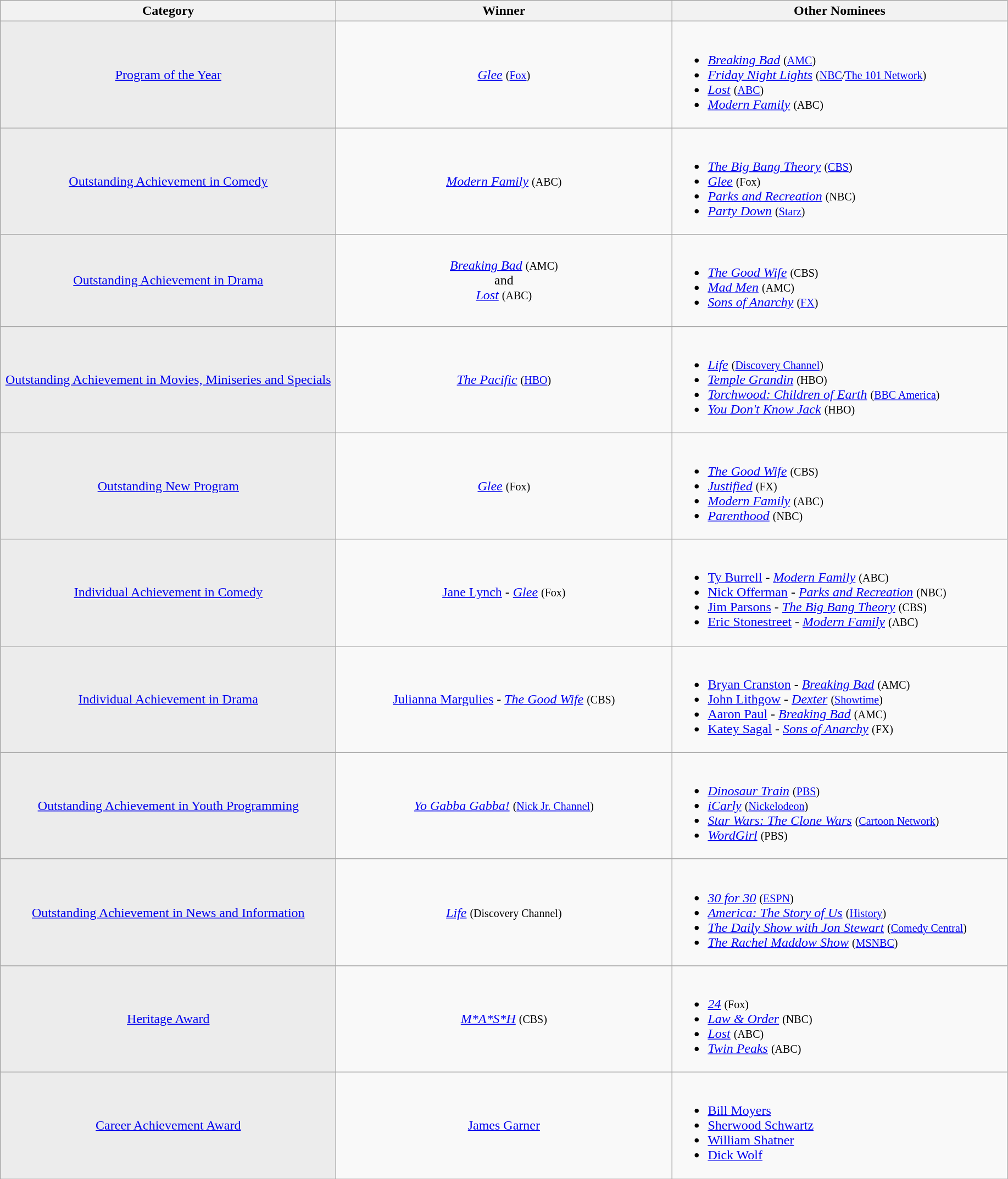<table class="wikitable">
<tr>
<th width="400">Category</th>
<th width="400">Winner</th>
<th width="400">Other Nominees</th>
</tr>
<tr>
<td align="center" style="background: #ececec; color: grey; vertical-align: middle; text-align: center;" class="table-na"><a href='#'>Program of the Year</a></td>
<td align="center"><em><a href='#'>Glee</a></em> <small>(<a href='#'>Fox</a>)</small></td>
<td><br><ul><li><em><a href='#'>Breaking Bad</a></em> <small>(<a href='#'>AMC</a>)</small></li><li><em><a href='#'>Friday Night Lights</a></em> <small>(<a href='#'>NBC</a>/<a href='#'>The 101 Network</a>)</small></li><li><em><a href='#'>Lost</a></em> <small>(<a href='#'>ABC</a>)</small></li><li><em><a href='#'>Modern Family</a></em> <small>(ABC)</small></li></ul></td>
</tr>
<tr>
<td align="center" style="background: #ececec; color: grey; vertical-align: middle; text-align: center;" class="table-na"><a href='#'>Outstanding Achievement in Comedy</a></td>
<td align="center"><em><a href='#'>Modern Family</a></em> <small>(ABC)</small></td>
<td><br><ul><li><em><a href='#'>The Big Bang Theory</a></em> <small>(<a href='#'>CBS</a>)</small></li><li><em><a href='#'>Glee</a></em> <small>(Fox)</small></li><li><em><a href='#'>Parks and Recreation</a></em> <small>(NBC)</small></li><li><em><a href='#'>Party Down</a></em> <small>(<a href='#'>Starz</a>)</small></li></ul></td>
</tr>
<tr>
<td align="center" style="background: #ececec; color: grey; vertical-align: middle; text-align: center;" class="table-na"><a href='#'>Outstanding Achievement in Drama</a></td>
<td align="center"><em><a href='#'>Breaking Bad</a></em> <small>(AMC)</small><br>and<br><em><a href='#'>Lost</a></em> <small>(ABC)</small></td>
<td><br><ul><li><em><a href='#'>The Good Wife</a></em> <small>(CBS)</small></li><li><em><a href='#'>Mad Men</a></em> <small>(AMC)</small></li><li><em><a href='#'>Sons of Anarchy</a></em> <small>(<a href='#'>FX</a>)</small></li></ul></td>
</tr>
<tr>
<td align="center" style="background: #ececec; color: grey; vertical-align: middle; text-align: center;" class="table-na"><a href='#'>Outstanding Achievement in Movies, Miniseries and Specials</a></td>
<td align="center"><em><a href='#'>The Pacific</a></em> <small>(<a href='#'>HBO</a>)</small></td>
<td><br><ul><li><em><a href='#'>Life</a></em> <small>(<a href='#'>Discovery Channel</a>)</small></li><li><em><a href='#'>Temple Grandin</a></em> <small>(HBO)</small></li><li><em><a href='#'>Torchwood: Children of Earth</a></em> <small>(<a href='#'>BBC America</a>)</small></li><li><em><a href='#'>You Don't Know Jack</a></em> <small>(HBO)</small></li></ul></td>
</tr>
<tr>
<td align="center" style="background: #ececec; color: grey; vertical-align: middle; text-align: center;" class="table-na"><a href='#'>Outstanding New Program</a></td>
<td align="center"><em><a href='#'>Glee</a></em> <small>(Fox)</small></td>
<td><br><ul><li><em><a href='#'>The Good Wife</a></em> <small>(CBS)</small></li><li><em><a href='#'>Justified</a></em> <small>(FX)</small></li><li><em><a href='#'>Modern Family</a></em> <small>(ABC)</small></li><li><em><a href='#'>Parenthood</a></em> <small>(NBC)</small></li></ul></td>
</tr>
<tr>
<td align="center" style="background: #ececec; color: grey; vertical-align: middle; text-align: center;" class="table-na"><a href='#'>Individual Achievement in Comedy</a></td>
<td align="center"><a href='#'>Jane Lynch</a> - <em><a href='#'>Glee</a></em> <small>(Fox)</small></td>
<td><br><ul><li><a href='#'>Ty Burrell</a> - <em><a href='#'>Modern Family</a></em> <small>(ABC)</small></li><li><a href='#'>Nick Offerman</a> - <em><a href='#'>Parks and Recreation</a></em> <small>(NBC)</small></li><li><a href='#'>Jim Parsons</a> - <em><a href='#'>The Big Bang Theory</a></em> <small>(CBS)</small></li><li><a href='#'>Eric Stonestreet</a> - <em><a href='#'>Modern Family</a></em> <small>(ABC)</small></li></ul></td>
</tr>
<tr>
<td align="center" style="background: #ececec; color: grey; vertical-align: middle; text-align: center;" class="table-na"><a href='#'>Individual Achievement in Drama</a></td>
<td align="center"><a href='#'>Julianna Margulies</a> - <em><a href='#'>The Good Wife</a></em> <small>(CBS)</small></td>
<td><br><ul><li><a href='#'>Bryan Cranston</a> - <em><a href='#'>Breaking Bad</a></em> <small>(AMC)</small></li><li><a href='#'>John Lithgow</a> - <em><a href='#'>Dexter</a></em> <small>(<a href='#'>Showtime</a>)</small></li><li><a href='#'>Aaron Paul</a> - <em><a href='#'>Breaking Bad</a></em> <small>(AMC)</small></li><li><a href='#'>Katey Sagal</a> - <em><a href='#'>Sons of Anarchy</a></em> <small>(FX)</small></li></ul></td>
</tr>
<tr>
<td align="center" style="background: #ececec; color: grey; vertical-align: middle; text-align: center;" class="table-na"><a href='#'>Outstanding Achievement in Youth Programming</a></td>
<td align="center"><em><a href='#'>Yo Gabba Gabba!</a></em> <small>(<a href='#'>Nick Jr. Channel</a>)</small></td>
<td><br><ul><li><em><a href='#'>Dinosaur Train</a></em> <small>(<a href='#'>PBS</a>)</small></li><li><em><a href='#'>iCarly</a></em> <small>(<a href='#'>Nickelodeon</a>)</small></li><li><em><a href='#'>Star Wars: The Clone Wars</a></em> <small>(<a href='#'>Cartoon Network</a>)</small></li><li><em><a href='#'>WordGirl</a></em> <small>(PBS)</small></li></ul></td>
</tr>
<tr>
<td align="center" style="background: #ececec; color: grey; vertical-align: middle; text-align: center;" class="table-na"><a href='#'>Outstanding Achievement in News and Information</a></td>
<td align="center"><em><a href='#'>Life</a></em> <small>(Discovery Channel)</small></td>
<td><br><ul><li><em><a href='#'>30 for 30</a></em> <small>(<a href='#'>ESPN</a>)</small></li><li><em><a href='#'>America: The Story of Us</a></em> <small>(<a href='#'>History</a>)</small></li><li><em><a href='#'>The Daily Show with Jon Stewart</a></em> <small>(<a href='#'>Comedy Central</a>)</small></li><li><em><a href='#'>The Rachel Maddow Show</a></em> <small>(<a href='#'>MSNBC</a>)</small></li></ul></td>
</tr>
<tr>
<td align="center" style="background: #ececec; color: grey; vertical-align: middle; text-align: center;" class="table-na"><a href='#'>Heritage Award</a></td>
<td align="center"><em><a href='#'>M*A*S*H</a></em> <small>(CBS)</small></td>
<td><br><ul><li><em><a href='#'>24</a></em> <small>(Fox)</small></li><li><em><a href='#'>Law & Order</a></em> <small>(NBC)</small></li><li><em><a href='#'>Lost</a></em> <small>(ABC)</small></li><li><em><a href='#'>Twin Peaks</a></em> <small>(ABC)</small></li></ul></td>
</tr>
<tr>
<td align="center" style="background: #ececec; color: grey; vertical-align: middle; text-align: center;" class="table-na"><a href='#'>Career Achievement Award</a></td>
<td align="center"><a href='#'>James Garner</a></td>
<td><br><ul><li><a href='#'>Bill Moyers</a></li><li><a href='#'>Sherwood Schwartz</a></li><li><a href='#'>William Shatner</a></li><li><a href='#'>Dick Wolf</a></li></ul></td>
</tr>
</table>
